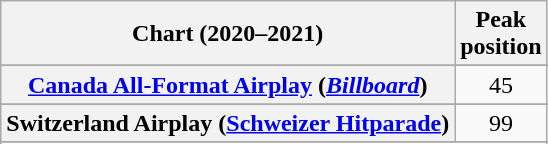<table class="wikitable plainrowheaders sortable" style="text-align:center;">
<tr>
<th>Chart (2020–2021)</th>
<th>Peak<br>position</th>
</tr>
<tr>
</tr>
<tr>
</tr>
<tr>
<th scope="row"><a href='#'>Canada All-Format Airplay</a> (<em><a href='#'>Billboard</a></em>)</th>
<td>45</td>
</tr>
<tr>
</tr>
<tr>
</tr>
<tr>
<th scope="row">Switzerland Airplay (<a href='#'>Schweizer Hitparade</a>)</th>
<td>99</td>
</tr>
<tr>
</tr>
<tr>
</tr>
<tr>
</tr>
</table>
